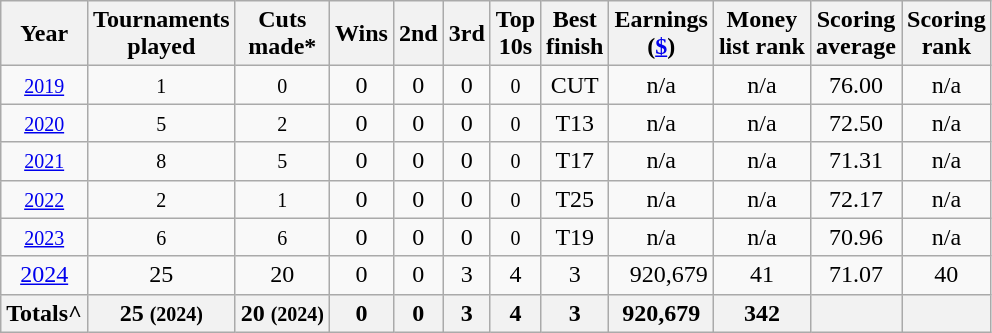<table class="wikitable" style="text-align:center; ">
<tr>
<th>Year</th>
<th>Tournaments <br>played</th>
<th>Cuts <br>made*</th>
<th>Wins</th>
<th>2nd</th>
<th>3rd</th>
<th>Top <br>10s</th>
<th>Best <br>finish</th>
<th>Earnings<br>(<a href='#'>$</a>)</th>
<th>Money<br>list rank</th>
<th>Scoring <br> average</th>
<th>Scoring<br>rank</th>
</tr>
<tr>
<td><small><a href='#'>2019</a></small></td>
<td><small>1</small></td>
<td><small>0</small></td>
<td>0</td>
<td>0</td>
<td>0</td>
<td><small>0</small></td>
<td>CUT</td>
<td>n/a</td>
<td>n/a</td>
<td>76.00</td>
<td>n/a</td>
</tr>
<tr>
<td><small><a href='#'>2020</a></small></td>
<td><small>5</small></td>
<td><small>2</small></td>
<td>0</td>
<td>0</td>
<td>0</td>
<td><small>0</small></td>
<td>T13</td>
<td>n/a</td>
<td>n/a</td>
<td>72.50</td>
<td>n/a</td>
</tr>
<tr>
<td><small><a href='#'>2021</a></small></td>
<td><small>8</small></td>
<td><small>5</small></td>
<td>0</td>
<td>0</td>
<td>0</td>
<td><small>0</small></td>
<td>T17</td>
<td>n/a</td>
<td>n/a</td>
<td>71.31</td>
<td>n/a</td>
</tr>
<tr>
<td><small><a href='#'>2022</a></small></td>
<td><small>2</small></td>
<td><small>1</small></td>
<td>0</td>
<td>0</td>
<td>0</td>
<td><small>0</small></td>
<td>T25</td>
<td>n/a</td>
<td>n/a</td>
<td>72.17</td>
<td>n/a</td>
</tr>
<tr>
<td><small><a href='#'>2023</a></small></td>
<td><small>6</small></td>
<td><small>6</small></td>
<td>0</td>
<td>0</td>
<td>0</td>
<td><small>0</small></td>
<td>T19</td>
<td>n/a</td>
<td>n/a</td>
<td>70.96</td>
<td>n/a</td>
</tr>
<tr>
<td><a href='#'>2024</a></td>
<td>25</td>
<td>20</td>
<td>0</td>
<td>0</td>
<td>3</td>
<td>4</td>
<td>3</td>
<td align=right>920,679</td>
<td>41</td>
<td>71.07</td>
<td>40</td>
</tr>
<tr>
<th>Totals^</th>
<th>25 <small>(2024)</small> </th>
<th>20 <small>(2024)</small> </th>
<th>0 </th>
<th>0 </th>
<th>3 </th>
<th>4 </th>
<th>3 </th>
<th align=right>920,679 </th>
<th>342 </th>
<th></th>
<th></th>
</tr>
</table>
